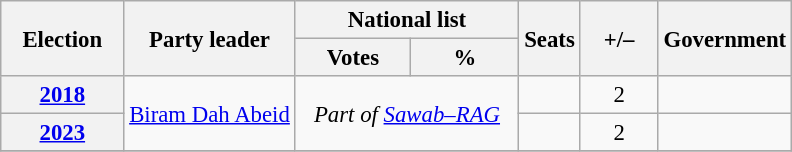<table class="wikitable" style="text-align:right;font-size:95%;">
<tr>
<th rowspan="2" width="75">Election</th>
<th rowspan="2">Party leader</th>
<th colspan="2">National list</th>
<th rowspan="2">Seats</th>
<th rowspan="2" width="45">+/–</th>
<th rowspan="2">Government</th>
</tr>
<tr>
<th width="70">Votes</th>
<th width="65">%</th>
</tr>
<tr>
<th><a href='#'>2018</a></th>
<td rowspan="2" align="left"><a href='#'>Biram Dah Abeid</a></td>
<td rowspan="2" colspan="2" align="center"><em>Part of <a href='#'>Sawab–RAG</a></em></td>
<td></td>
<td style="text-align:center;"> 2</td>
<td></td>
</tr>
<tr>
<th><a href='#'>2023</a></th>
<td></td>
<td style="text-align:center;"> 2</td>
<td></td>
</tr>
<tr>
</tr>
</table>
